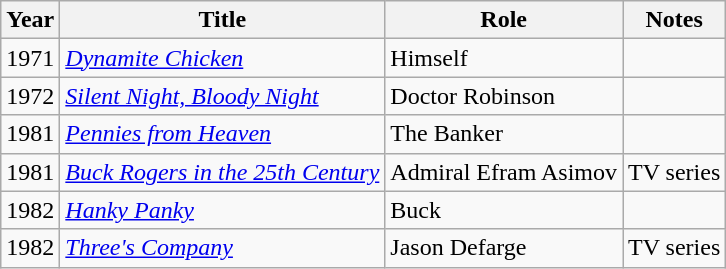<table class="wikitable">
<tr>
<th>Year</th>
<th>Title</th>
<th>Role</th>
<th>Notes</th>
</tr>
<tr>
<td>1971</td>
<td><em><a href='#'>Dynamite Chicken</a></em></td>
<td>Himself</td>
<td></td>
</tr>
<tr>
<td>1972</td>
<td><em><a href='#'>Silent Night, Bloody Night</a></em></td>
<td>Doctor Robinson</td>
<td></td>
</tr>
<tr>
<td>1981</td>
<td><em><a href='#'>Pennies from Heaven</a></em></td>
<td>The Banker</td>
<td></td>
</tr>
<tr>
<td>1981</td>
<td><em><a href='#'>Buck Rogers in the 25th Century</a></em></td>
<td>Admiral Efram Asimov</td>
<td>TV series</td>
</tr>
<tr>
<td>1982</td>
<td><em><a href='#'>Hanky Panky</a></em></td>
<td>Buck</td>
<td></td>
</tr>
<tr>
<td>1982</td>
<td><em><a href='#'>Three's Company</a></em></td>
<td>Jason Defarge</td>
<td>TV series</td>
</tr>
</table>
